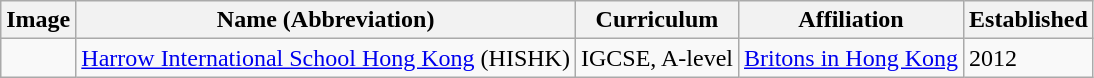<table class="wikitable sortable">
<tr>
<th>Image</th>
<th>Name (Abbreviation)</th>
<th>Curriculum</th>
<th>Affiliation</th>
<th>Established</th>
</tr>
<tr>
<td></td>
<td><a href='#'>Harrow International School Hong Kong</a> (HISHK)</td>
<td>IGCSE, A-level</td>
<td><a href='#'>Britons in Hong Kong</a></td>
<td>2012</td>
</tr>
</table>
